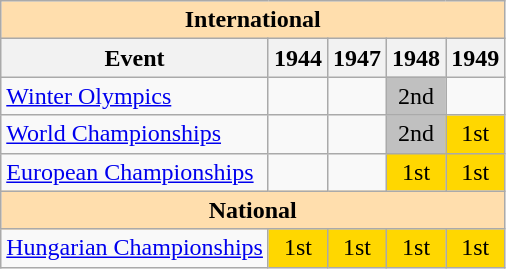<table class="wikitable" style="text-align:center">
<tr>
<th style="background-color: #ffdead; " colspan=5 align=center>International</th>
</tr>
<tr>
<th>Event</th>
<th>1944</th>
<th>1947</th>
<th>1948</th>
<th>1949</th>
</tr>
<tr>
<td align=left><a href='#'>Winter Olympics</a></td>
<td></td>
<td></td>
<td bgcolor=silver>2nd</td>
<td></td>
</tr>
<tr>
<td align=left><a href='#'>World Championships</a></td>
<td></td>
<td></td>
<td bgcolor=silver>2nd</td>
<td bgcolor=gold>1st</td>
</tr>
<tr>
<td align=left><a href='#'>European Championships</a></td>
<td></td>
<td></td>
<td bgcolor=gold>1st</td>
<td bgcolor=gold>1st</td>
</tr>
<tr>
<th style="background-color: #ffdead; " colspan=5 align=center>National</th>
</tr>
<tr>
<td align=left><a href='#'>Hungarian Championships</a></td>
<td bgcolor=gold>1st</td>
<td bgcolor=gold>1st</td>
<td bgcolor=gold>1st</td>
<td bgcolor=gold>1st</td>
</tr>
</table>
